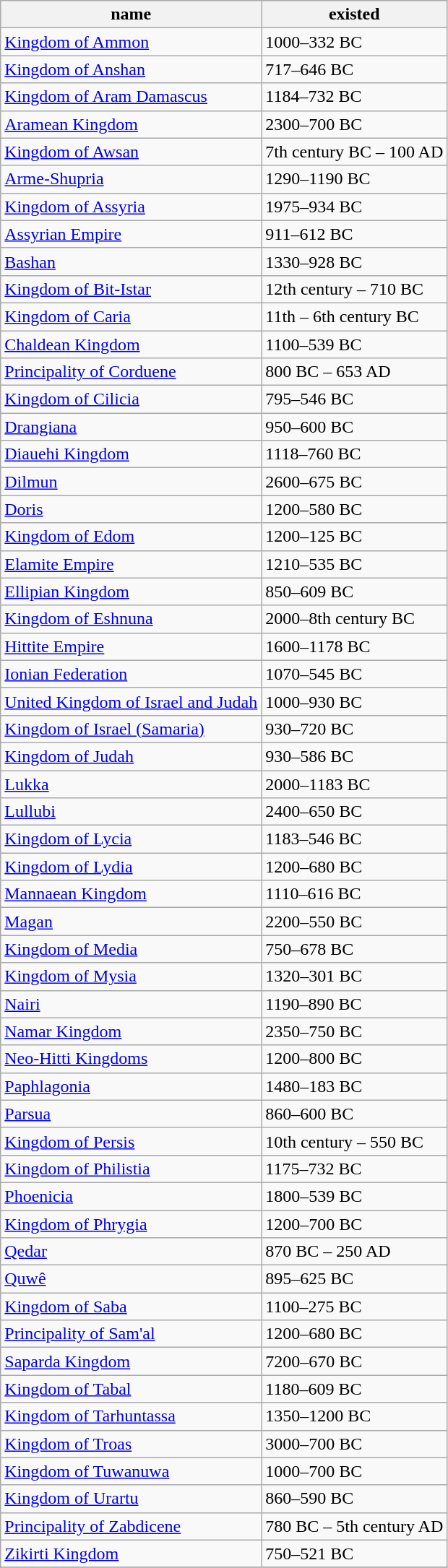<table class=wikitable border="1">
<tr>
<th>name</th>
<th>existed</th>
</tr>
<tr>
<td><a href='#'>Kingdom of Ammon</a></td>
<td>1000–332 BC</td>
</tr>
<tr>
<td><a href='#'>Kingdom of Anshan</a></td>
<td>717–646 BC</td>
</tr>
<tr>
<td><a href='#'>Kingdom of Aram Damascus</a></td>
<td>1184–732 BC</td>
</tr>
<tr>
<td><a href='#'>Aramean Kingdom</a></td>
<td>2300–700 BC</td>
</tr>
<tr>
<td><a href='#'>Kingdom of Awsan</a></td>
<td>7th century BC – 100 AD</td>
</tr>
<tr>
<td><a href='#'>Arme-Shupria</a></td>
<td>1290–1190 BC</td>
</tr>
<tr>
<td><a href='#'>Kingdom of Assyria</a></td>
<td>1975–934 BC</td>
</tr>
<tr>
<td><a href='#'>Assyrian Empire</a></td>
<td>911–612 BC</td>
</tr>
<tr>
<td><a href='#'>Bashan</a></td>
<td>1330–928 BC</td>
</tr>
<tr>
<td><a href='#'>Kingdom of Bit-Istar</a></td>
<td>12th century – 710 BC</td>
</tr>
<tr>
<td><a href='#'>Kingdom of Caria</a></td>
<td>11th – 6th century BC</td>
</tr>
<tr>
<td><a href='#'>Chaldean Kingdom</a></td>
<td>1100–539 BC</td>
</tr>
<tr>
<td><a href='#'>Principality of Corduene</a></td>
<td>800 BC – 653 AD</td>
</tr>
<tr>
<td><a href='#'>Kingdom of Cilicia</a></td>
<td>795–546 BC</td>
</tr>
<tr>
<td><a href='#'>Drangiana</a></td>
<td>950–600 BC</td>
</tr>
<tr>
<td><a href='#'>Diauehi Kingdom</a></td>
<td>1118–760 BC</td>
</tr>
<tr>
<td><a href='#'>Dilmun</a></td>
<td>2600–675 BC</td>
</tr>
<tr>
<td><a href='#'>Doris</a></td>
<td>1200–580 BC</td>
</tr>
<tr>
<td><a href='#'>Kingdom of Edom</a></td>
<td>1200–125 BC</td>
</tr>
<tr>
<td><a href='#'>Elamite Empire</a></td>
<td>1210–535 BC</td>
</tr>
<tr>
<td><a href='#'>Ellipian Kingdom</a></td>
<td>850–609 BC</td>
</tr>
<tr>
<td><a href='#'>Kingdom of Eshnuna</a></td>
<td>2000–8th century BC</td>
</tr>
<tr>
<td><a href='#'>Hittite Empire</a></td>
<td>1600–1178 BC</td>
</tr>
<tr>
<td><a href='#'>Ionian Federation</a></td>
<td>1070–545 BC</td>
</tr>
<tr>
<td><a href='#'>United Kingdom of Israel and Judah</a></td>
<td>1000–930 BC</td>
</tr>
<tr>
<td><a href='#'>Kingdom of Israel (Samaria)</a></td>
<td>930–720 BC</td>
</tr>
<tr>
<td><a href='#'>Kingdom of Judah</a></td>
<td>930–586 BC</td>
</tr>
<tr>
<td><a href='#'>Lukka</a></td>
<td>2000–1183 BC</td>
</tr>
<tr>
<td><a href='#'>Lullubi</a></td>
<td>2400–650 BC</td>
</tr>
<tr>
<td><a href='#'>Kingdom of Lycia</a></td>
<td>1183–546 BC</td>
</tr>
<tr>
<td><a href='#'>Kingdom of Lydia</a></td>
<td>1200–680 BC</td>
</tr>
<tr>
<td><a href='#'>Mannaean Kingdom</a></td>
<td>1110–616 BC</td>
</tr>
<tr>
<td><a href='#'>Magan</a></td>
<td>2200–550 BC</td>
</tr>
<tr>
<td><a href='#'>Kingdom of Media</a></td>
<td>750–678 BC</td>
</tr>
<tr>
<td><a href='#'>Kingdom of Mysia</a></td>
<td>1320–301 BC </td>
</tr>
<tr>
<td><a href='#'>Nairi</a></td>
<td>1190–890 BC</td>
</tr>
<tr>
<td><a href='#'>Namar Kingdom</a></td>
<td>2350–750 BC</td>
</tr>
<tr>
<td><a href='#'>Neo-Hitti Kingdoms</a></td>
<td>1200–800 BC</td>
</tr>
<tr>
<td><a href='#'>Paphlagonia</a></td>
<td>1480–183 BC</td>
</tr>
<tr>
<td><a href='#'>Parsua</a></td>
<td>860–600 BC</td>
</tr>
<tr>
<td><a href='#'>Kingdom of Persis</a></td>
<td>10th century – 550 BC</td>
</tr>
<tr>
<td><a href='#'>Kingdom of Philistia</a></td>
<td>1175–732 BC</td>
</tr>
<tr>
<td><a href='#'>Phoenicia</a></td>
<td>1800–539 BC</td>
</tr>
<tr>
<td><a href='#'>Kingdom of Phrygia</a></td>
<td>1200–700 BC</td>
</tr>
<tr>
<td><a href='#'>Qedar</a></td>
<td>870 BC – 250 AD</td>
</tr>
<tr>
<td><a href='#'>Quwê</a></td>
<td>895–625 BC</td>
</tr>
<tr>
<td><a href='#'>Kingdom of Saba</a></td>
<td>1100–275 BC</td>
</tr>
<tr>
<td><a href='#'>Principality of Sam'al</a></td>
<td>1200–680 BC</td>
</tr>
<tr>
<td><a href='#'>Saparda Kingdom</a></td>
<td>7200–670 BC</td>
</tr>
<tr>
<td><a href='#'>Kingdom of Tabal</a></td>
<td>1180–609 BC</td>
</tr>
<tr>
<td><a href='#'>Kingdom of Tarhuntassa</a></td>
<td>1350–1200 BC</td>
</tr>
<tr>
<td><a href='#'>Kingdom of Troas</a></td>
<td>3000–700 BC</td>
</tr>
<tr>
<td><a href='#'>Kingdom of Tuwanuwa</a></td>
<td>1000–700 BC</td>
</tr>
<tr>
<td><a href='#'>Kingdom of Urartu</a></td>
<td>860–590 BC</td>
</tr>
<tr>
<td><a href='#'>Principality of Zabdicene</a></td>
<td>780 BC – 5th century AD</td>
</tr>
<tr>
<td><a href='#'>Zikirti Kingdom</a></td>
<td>750–521 BC</td>
</tr>
<tr>
</tr>
</table>
